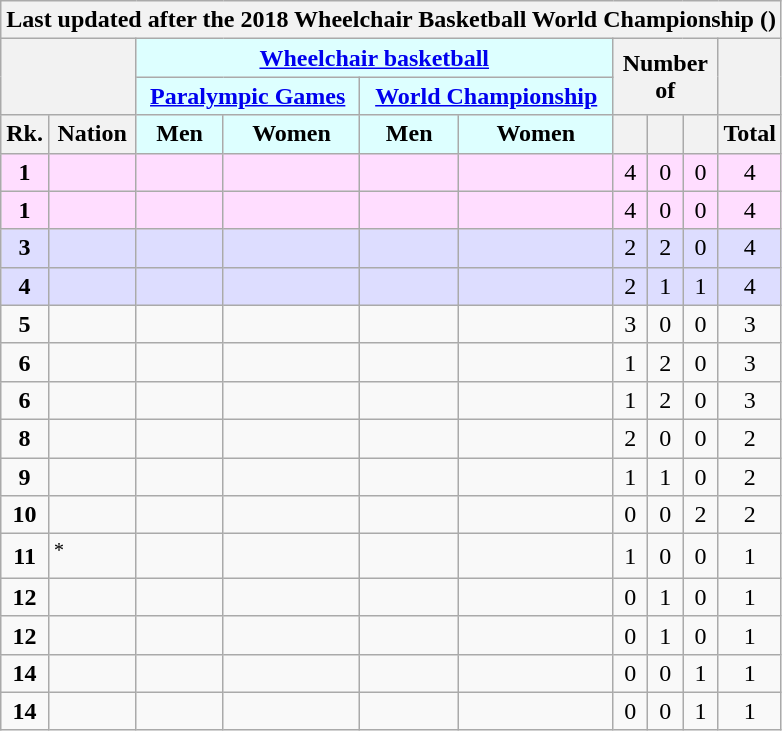<table class="wikitable" style="margin-top: 0em; text-align: center; font-size: 100%;">
<tr>
<th colspan="10">Last updated after the 2018 Wheelchair Basketball World Championship ()</th>
</tr>
<tr>
<th rowspan="2" colspan="2"></th>
<th colspan="4" style="background: #dff;"><a href='#'>Wheelchair basketball</a></th>
<th rowspan="2" colspan="3">Number of</th>
<th rowspan="2"></th>
</tr>
<tr>
<th colspan="2" style="background: #dff;"><a href='#'>Paralympic Games</a></th>
<th colspan="2" style="background: #dff;"><a href='#'>World Championship</a></th>
</tr>
<tr>
<th style="width: 1em;">Rk.</th>
<th>Nation</th>
<th style="background: #dff;">Men</th>
<th style="background: #dff;">Women</th>
<th style="background: #dff;">Men</th>
<th style="background: #dff;">Women</th>
<th style="width: 1em;"></th>
<th style="width: 1em;"></th>
<th style="width: 1em;"></th>
<th style="width: 1em;">Total</th>
</tr>
<tr style="background: #fdf;">
<td><strong>1</strong></td>
<td style="text-align: left;"></td>
<td></td>
<td></td>
<td></td>
<td></td>
<td>4</td>
<td>0</td>
<td>0</td>
<td>4</td>
</tr>
<tr style="background: #fdf;">
<td><strong>1</strong></td>
<td style="text-align: left;"></td>
<td></td>
<td></td>
<td></td>
<td></td>
<td>4</td>
<td>0</td>
<td>0</td>
<td>4</td>
</tr>
<tr style="background: #ddf;">
<td><strong>3</strong></td>
<td style="text-align: left;"></td>
<td></td>
<td></td>
<td></td>
<td></td>
<td>2</td>
<td>2</td>
<td>0</td>
<td>4</td>
</tr>
<tr style="background: #ddf;">
<td><strong>4</strong></td>
<td style="text-align: left;"></td>
<td></td>
<td></td>
<td></td>
<td></td>
<td>2</td>
<td>1</td>
<td>1</td>
<td>4</td>
</tr>
<tr>
<td><strong>5</strong></td>
<td style="text-align: left;"></td>
<td></td>
<td></td>
<td></td>
<td></td>
<td>3</td>
<td>0</td>
<td>0</td>
<td>3</td>
</tr>
<tr>
<td><strong>6</strong></td>
<td style="text-align: left;"></td>
<td></td>
<td></td>
<td></td>
<td></td>
<td>1</td>
<td>2</td>
<td>0</td>
<td>3</td>
</tr>
<tr>
<td><strong>6</strong></td>
<td style="text-align: left;"></td>
<td></td>
<td></td>
<td></td>
<td></td>
<td>1</td>
<td>2</td>
<td>0</td>
<td>3</td>
</tr>
<tr>
<td><strong>8</strong></td>
<td style="text-align: left;"></td>
<td></td>
<td></td>
<td></td>
<td></td>
<td>2</td>
<td>0</td>
<td>0</td>
<td>2</td>
</tr>
<tr>
<td><strong>9</strong></td>
<td style="text-align: left;"></td>
<td></td>
<td></td>
<td></td>
<td></td>
<td>1</td>
<td>1</td>
<td>0</td>
<td>2</td>
</tr>
<tr>
<td><strong>10</strong></td>
<td style="text-align: left;"></td>
<td></td>
<td></td>
<td></td>
<td></td>
<td>0</td>
<td>0</td>
<td>2</td>
<td>2</td>
</tr>
<tr>
<td><strong>11</strong></td>
<td style="text-align: left;"><em></em><sup>*</sup></td>
<td></td>
<td></td>
<td></td>
<td></td>
<td>1</td>
<td>0</td>
<td>0</td>
<td>1</td>
</tr>
<tr>
<td><strong>12</strong></td>
<td style="text-align: left;"></td>
<td></td>
<td></td>
<td></td>
<td></td>
<td>0</td>
<td>1</td>
<td>0</td>
<td>1</td>
</tr>
<tr>
<td><strong>12</strong></td>
<td style="text-align: left;"></td>
<td></td>
<td></td>
<td></td>
<td></td>
<td>0</td>
<td>1</td>
<td>0</td>
<td>1</td>
</tr>
<tr>
<td><strong>14</strong></td>
<td style="text-align: left;"></td>
<td></td>
<td></td>
<td></td>
<td></td>
<td>0</td>
<td>0</td>
<td>1</td>
<td>1</td>
</tr>
<tr>
<td><strong>14</strong></td>
<td style="text-align: left;"></td>
<td></td>
<td></td>
<td></td>
<td></td>
<td>0</td>
<td>0</td>
<td>1</td>
<td>1</td>
</tr>
</table>
